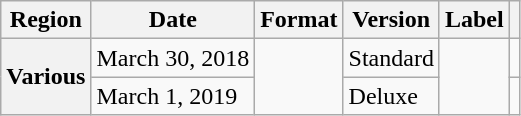<table class="wikitable plainrowheaders">
<tr>
<th scope="col">Region</th>
<th scope="col">Date</th>
<th scope="col">Format</th>
<th scope="col">Version</th>
<th scope="col">Label</th>
<th scope="col"></th>
</tr>
<tr>
<th scope="row" rowspan="2">Various</th>
<td>March 30, 2018</td>
<td rowspan="2"></td>
<td>Standard</td>
<td rowspan="2"></td>
<td align="center"></td>
</tr>
<tr>
<td>March 1, 2019</td>
<td>Deluxe</td>
<td align="center"></td>
</tr>
</table>
